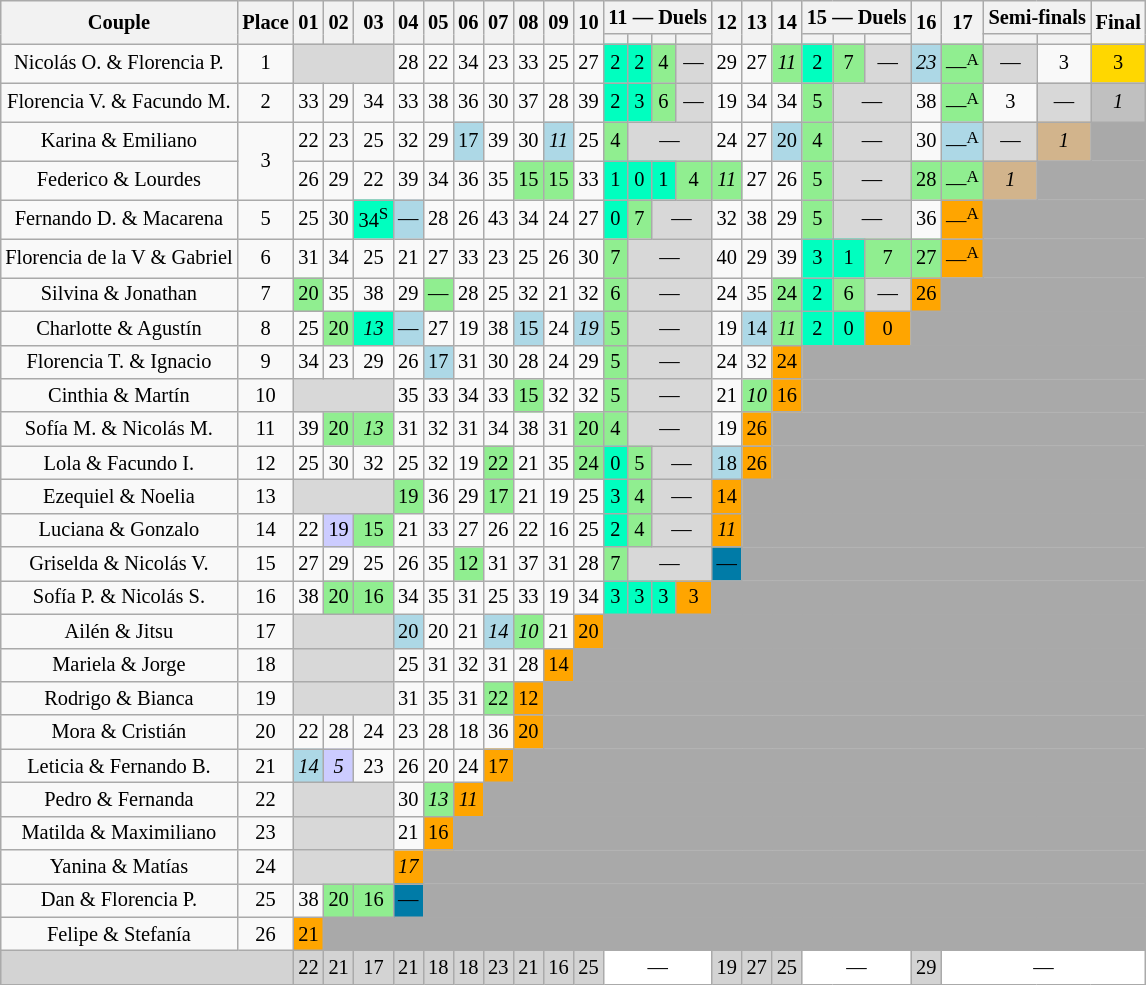<table class="wikitable sortable" style="font-size:85%; text-align:center; white-space:nowrap; width:10%; margin-left: auto; margin-right: auto;">
<tr>
<th rowspan="2">Couple</th>
<th rowspan="2">Place</th>
<th rowspan="2">01</th>
<th rowspan="2">02</th>
<th rowspan="2">03</th>
<th rowspan="2">04</th>
<th rowspan="2">05</th>
<th rowspan="2">06</th>
<th rowspan="2">07</th>
<th rowspan="2">08</th>
<th rowspan="2">09</th>
<th rowspan="2">10</th>
<th colspan="4">11 — Duels</th>
<th rowspan="2">12</th>
<th rowspan="2">13</th>
<th rowspan="2">14</th>
<th colspan="3">15 — Duels</th>
<th rowspan="2">16</th>
<th rowspan="2">17</th>
<th colspan="2">Semi-finals</th>
<th rowspan="2">Final</th>
</tr>
<tr>
<th></th>
<th></th>
<th></th>
<th></th>
<th></th>
<th></th>
<th></th>
<th></th>
<th></th>
</tr>
<tr>
<td>Nicolás O. & Florencia P.</td>
<td>1</td>
<td colspan="3" style="background:#d8d8d8"></td>
<td>28</td>
<td>22</td>
<td>34</td>
<td>23</td>
<td>33</td>
<td>25</td>
<td>27</td>
<td bgcolor="#00FFBF">2</td>
<td bgcolor="#00FFBF">2</td>
<td bgcolor="lightgreen">4</td>
<td colspan="1" style="background:#d8d8d8">—</td>
<td>29</td>
<td>27</td>
<td bgcolor="lightgreen"><span><em>11</em></span></td>
<td bgcolor="#00FFBF">2</td>
<td bgcolor="lightgreen">7</td>
<td colspan="1" style="background:#d8d8d8">—</td>
<td bgcolor="lightblue"><span><em>23</em></span></td>
<td bgcolor="lightgreen">—<sup>A</sup></td>
<td colspan="1" style="background:#d8d8d8">—</td>
<td><span>3</span></td>
<td bgcolor="gold"><span>3</span></td>
</tr>
<tr>
<td>Florencia V. & Facundo M.</td>
<td>2</td>
<td>33</td>
<td>29</td>
<td>34</td>
<td>33</td>
<td><span>38</span></td>
<td><span>36</span></td>
<td>30</td>
<td>37</td>
<td>28</td>
<td><span>39</span></td>
<td bgcolor="#00FFBF">2</td>
<td bgcolor="#00FFBF">3</td>
<td bgcolor="lightgreen">6</td>
<td colspan="1" style="background:#d8d8d8">—</td>
<td>19</td>
<td>34</td>
<td>34</td>
<td bgcolor="lightgreen">5</td>
<td colspan="2" style="background:#d8d8d8">—</td>
<td><span>38</span></td>
<td bgcolor="lightgreen">—<sup>A</sup></td>
<td><span>3</span></td>
<td colspan="1" style="background:#d8d8d8">—</td>
<td bgcolor="silver"><span><em>1</em></span></td>
</tr>
<tr>
<td>Karina & Emiliano</td>
<td rowspan="2">3</td>
<td>22</td>
<td>23</td>
<td>25</td>
<td>32</td>
<td>29</td>
<td bgcolor="lightblue">17</td>
<td>39</td>
<td>30</td>
<td bgcolor="lightblue"><span><em>11</em></span></td>
<td>25</td>
<td bgcolor="lightgreen">4</td>
<td colspan="3" style="background:#d8d8d8">—</td>
<td>24</td>
<td>27</td>
<td bgcolor="lightblue">20</td>
<td bgcolor="lightgreen">4</td>
<td colspan="2" style="background:#d8d8d8">—</td>
<td>30</td>
<td bgcolor="lightblue">—<sup>A</sup></td>
<td colspan="1" style="background:#d8d8d8">—</td>
<td bgcolor="tan"><span><em>1</em></span></td>
<td colspan="55" style="background:darkgrey;"></td>
</tr>
<tr>
<td>Federico & Lourdes</td>
<td>26</td>
<td>29</td>
<td>22</td>
<td><span>39</span></td>
<td>34</td>
<td><span>36</span></td>
<td>35</td>
<td bgcolor="lightgreen">15</td>
<td bgcolor="lightgreen">15</td>
<td>33</td>
<td bgcolor="#00FFBF">1</td>
<td bgcolor="#00FFBF">0</td>
<td bgcolor="#00FFBF">1</td>
<td bgcolor="lightgreen">4</td>
<td bgcolor="lightgreen"><span><em>11</em></span></td>
<td>27</td>
<td>26</td>
<td bgcolor="lightgreen">5</td>
<td colspan="2" style="background:#d8d8d8">—</td>
<td bgcolor="lightgreen">28</td>
<td bgcolor="lightgreen">—<sup>A</sup></td>
<td bgcolor="tan"><span><em>1</em></span></td>
<td colspan="55" style="background:darkgrey;"></td>
</tr>
<tr>
<td>Fernando D. & Macarena</td>
<td>5</td>
<td>25</td>
<td>30</td>
<td bgcolor="#00FFBF">34<sup>S</sup></td>
<td bgcolor="lightblue">—</td>
<td>28</td>
<td>26</td>
<td><span>43</span></td>
<td>34</td>
<td>24</td>
<td>27</td>
<td bgcolor="#00FFBF">0</td>
<td bgcolor="lightgreen">7</td>
<td colspan="2" style="background:#d8d8d8">—</td>
<td>32</td>
<td><span>38</span></td>
<td>29</td>
<td bgcolor="lightgreen">5</td>
<td colspan="2" style="background:#d8d8d8">—</td>
<td>36</td>
<td bgcolor="orange">—<sup>A</sup></td>
<td colspan="55" style="background:darkgrey;"></td>
</tr>
<tr>
<td>Florencia de la V & Gabriel</td>
<td>6</td>
<td>31</td>
<td>34</td>
<td>25</td>
<td>21</td>
<td>27</td>
<td>33</td>
<td>23</td>
<td>25</td>
<td>26</td>
<td>30</td>
<td bgcolor="lightgreen">7</td>
<td colspan="3" style="background:#d8d8d8">—</td>
<td><span>40</span></td>
<td>29</td>
<td><span>39</span></td>
<td bgcolor="#00FFBF">3</td>
<td bgcolor="#00FFBF">1</td>
<td bgcolor="lightgreen">7</td>
<td bgcolor="lightgreen">27</td>
<td bgcolor="orange">—<sup>A</sup></td>
<td colspan="55" style="background:darkgrey;"></td>
</tr>
<tr>
<td>Silvina & Jonathan</td>
<td>7</td>
<td bgcolor="lightgreen">20</td>
<td><span>35</span></td>
<td><span>38</span></td>
<td>29</td>
<td bgcolor="lightgreen">—</td>
<td>28</td>
<td>25</td>
<td>32</td>
<td>21</td>
<td>32</td>
<td bgcolor="lightgreen">6</td>
<td colspan="3" style="background:#d8d8d8">—</td>
<td>24</td>
<td>35</td>
<td bgcolor="lightgreen">24</td>
<td bgcolor="#00FFBF">2</td>
<td bgcolor="lightgreen">6</td>
<td colspan="1" style="background:#d8d8d8">—</td>
<td bgcolor="orange">26</td>
<td colspan="55" style="background:darkgrey;"></td>
</tr>
<tr>
<td>Charlotte & Agustín</td>
<td>8</td>
<td>25</td>
<td bgcolor="lightgreen">20</td>
<td bgcolor="#00FFBF"><span><em>13</em></span></td>
<td bgcolor="lightblue">—</td>
<td>27</td>
<td>19</td>
<td>38</td>
<td bgcolor="lightblue">15</td>
<td>24</td>
<td bgcolor="lightblue"><span><em>19</em></span></td>
<td bgcolor="lightgreen">5</td>
<td colspan="3" style="background:#d8d8d8">—</td>
<td>19</td>
<td bgcolor="lightblue">14</td>
<td bgcolor="lightgreen"><span><em>11</em></span></td>
<td bgcolor="#00FFBF">2</td>
<td bgcolor="#00FFBF">0</td>
<td bgcolor="orange">0</td>
<td colspan="55" style="background:darkgrey;"></td>
</tr>
<tr>
<td>Florencia T. & Ignacio</td>
<td>9</td>
<td>34</td>
<td>23</td>
<td>29</td>
<td>26</td>
<td bgcolor="lightblue">17</td>
<td>31</td>
<td>30</td>
<td>28</td>
<td>24</td>
<td>29</td>
<td bgcolor="lightgreen">5</td>
<td colspan="3" style="background:#d8d8d8">—</td>
<td>24</td>
<td>32</td>
<td bgcolor="orange">24</td>
<td colspan="55" style="background:darkgrey;"></td>
</tr>
<tr>
<td>Cinthia & Martín</td>
<td>10</td>
<td colspan="3" style="background:#d8d8d8"></td>
<td>35</td>
<td>33</td>
<td>34</td>
<td>33</td>
<td bgcolor="lightgreen">15</td>
<td>32</td>
<td>32</td>
<td bgcolor="lightgreen">5</td>
<td colspan="3" style="background:#d8d8d8">—</td>
<td>21</td>
<td bgcolor="lightgreen"><span><em>10</em></span></td>
<td bgcolor="orange">16</td>
<td colspan="55" style="background:darkgrey;"></td>
</tr>
<tr>
<td>Sofía M. & Nicolás M.</td>
<td>11</td>
<td><span>39</span></td>
<td bgcolor="lightgreen">20</td>
<td bgcolor="lightgreen"><span><em>13</em></span></td>
<td>31</td>
<td>32</td>
<td>31</td>
<td>34</td>
<td><span>38</span></td>
<td>31</td>
<td bgcolor="lightgreen">20</td>
<td bgcolor="lightgreen">4</td>
<td colspan="3" style="background:#d8d8d8">—</td>
<td>19</td>
<td bgcolor="orange">26</td>
<td colspan="55" style="background:darkgrey;"></td>
</tr>
<tr>
<td>Lola & Facundo I.</td>
<td>12</td>
<td>25</td>
<td>30</td>
<td>32</td>
<td>25</td>
<td>32</td>
<td>19</td>
<td bgcolor="lightgreen">22</td>
<td>21</td>
<td><span>35</span></td>
<td bgcolor="lightgreen">24</td>
<td bgcolor="#00FFBF">0</td>
<td bgcolor="lightgreen">5</td>
<td colspan="2" style="background:#d8d8d8">—</td>
<td bgcolor="lightblue">18</td>
<td bgcolor="orange">26</td>
<td colspan="55" style="background:darkgrey;"></td>
</tr>
<tr>
<td>Ezequiel & Noelia</td>
<td>13</td>
<td colspan="3" style="background:#d8d8d8"></td>
<td bgcolor="lightgreen">19</td>
<td>36</td>
<td>29</td>
<td bgcolor="lightgreen">17</td>
<td>21</td>
<td>19</td>
<td>25</td>
<td bgcolor="#00FFBF">3</td>
<td bgcolor="lightgreen">4</td>
<td colspan="2" style="background:#d8d8d8">—</td>
<td bgcolor="orange">14</td>
<td colspan="55" style="background:darkgrey;"></td>
</tr>
<tr>
<td>Luciana & Gonzalo</td>
<td>14</td>
<td>22</td>
<td bgcolor="#CCCCFF">19</td>
<td bgcolor="lightgreen">15</td>
<td>21</td>
<td>33</td>
<td>27</td>
<td>26</td>
<td>22</td>
<td>16</td>
<td>25</td>
<td bgcolor="#00FFBF">2</td>
<td bgcolor="lightgreen">4</td>
<td colspan="2" style="background:#d8d8d8">—</td>
<td bgcolor="orange"><span><em>11</em></span></td>
<td colspan="55" style="background:darkgrey;"></td>
</tr>
<tr>
<td>Griselda & Nicolás V.</td>
<td>15</td>
<td>27</td>
<td>29</td>
<td>25</td>
<td>26</td>
<td>35</td>
<td bgcolor="lightgreen">12</td>
<td>31</td>
<td>37</td>
<td>31</td>
<td>28</td>
<td bgcolor="lightgreen">7</td>
<td colspan="3" style="background:#d8d8d8">—</td>
<td bgcolor="#007BA7">—</td>
<td colspan="55" style="background:darkgrey;"></td>
</tr>
<tr>
<td>Sofía P. & Nicolás S.</td>
<td>16</td>
<td>38</td>
<td bgcolor="lightgreen">20</td>
<td bgcolor="lightgreen">16</td>
<td>34</td>
<td>35</td>
<td>31</td>
<td>25</td>
<td>33</td>
<td>19</td>
<td>34</td>
<td bgcolor="#00FFBF">3</td>
<td bgcolor="#00FFBF">3</td>
<td bgcolor="#00FFBF">3</td>
<td bgcolor="orange">3</td>
<td colspan="55" style="background:darkgrey;"></td>
</tr>
<tr>
<td>Ailén & Jitsu</td>
<td>17</td>
<td colspan="3" style="background:#d8d8d8"></td>
<td bgcolor="lightblue">20</td>
<td>20</td>
<td>21</td>
<td bgcolor="lightblue"><span><em>14</em></span></td>
<td bgcolor="lightgreen"><span><em>10</em></span></td>
<td>21</td>
<td bgcolor="orange">20</td>
<td colspan="55" style="background:darkgrey;"></td>
</tr>
<tr>
<td>Mariela & Jorge</td>
<td>18</td>
<td colspan="3" style="background:#d8d8d8"></td>
<td>25</td>
<td>31</td>
<td>32</td>
<td>31</td>
<td>28</td>
<td bgcolor="orange">14</td>
<td colspan="55" style="background:darkgrey;"></td>
</tr>
<tr>
<td>Rodrigo & Bianca</td>
<td>19</td>
<td colspan="3" style="background:#d8d8d8"></td>
<td>31</td>
<td>35</td>
<td>31</td>
<td bgcolor="lightgreen">22</td>
<td bgcolor="orange">12</td>
<td colspan="55" style="background:darkgrey;"></td>
</tr>
<tr>
<td>Mora & Cristián</td>
<td>20</td>
<td>22</td>
<td>28</td>
<td>24</td>
<td>23</td>
<td>28</td>
<td>18</td>
<td>36</td>
<td bgcolor="orange">20</td>
<td colspan="55" style="background:darkgrey;"></td>
</tr>
<tr>
<td>Leticia & Fernando B.</td>
<td>21</td>
<td bgcolor="lightblue"><span><em>14</em></span></td>
<td bgcolor="#CCCCFF"><span><em>5</em></span></td>
<td>23</td>
<td>26</td>
<td>20</td>
<td>24</td>
<td bgcolor="orange">17</td>
<td colspan="55" style="background:darkgrey;"></td>
</tr>
<tr>
<td>Pedro & Fernanda</td>
<td>22</td>
<td colspan="3" style="background:#d8d8d8"></td>
<td>30</td>
<td bgcolor="lightgreen"><span><em>13</em></span></td>
<td bgcolor="orange"><span><em>11</em></span></td>
<td colspan="55" style="background:darkgrey;"></td>
</tr>
<tr>
<td>Matilda & Maximiliano</td>
<td>23</td>
<td colspan="3" style="background:#d8d8d8"></td>
<td>21</td>
<td bgcolor="orange">16</td>
<td colspan="55" style="background:darkgrey;"></td>
</tr>
<tr>
<td>Yanina & Matías</td>
<td>24</td>
<td colspan="3" style="background:#d8d8d8"></td>
<td bgcolor="orange"><span><em>17</em></span></td>
<td colspan="55" style="background:darkgrey;"></td>
</tr>
<tr>
<td>Dan &  Florencia P.</td>
<td>25</td>
<td>38</td>
<td bgcolor="lightgreen">20</td>
<td bgcolor="lightgreen">16</td>
<td bgcolor="#007BA7">—</td>
<td colspan="55" style="background:darkgrey;"></td>
</tr>
<tr>
<td>Felipe & Stefanía</td>
<td>26</td>
<td bgcolor="orange">21</td>
<td colspan="55" style="background:darkgrey;"></td>
</tr>
<tr bgcolor="lightgrey">
<td colspan="2"></td>
<td>22</td>
<td>21</td>
<td>17</td>
<td>21</td>
<td>18</td>
<td>18</td>
<td>23</td>
<td>21</td>
<td>16</td>
<td>25</td>
<td colspan="4" bgcolor="white">—</td>
<td>19</td>
<td>27</td>
<td>25</td>
<td colspan="3" bgcolor="white">—</td>
<td>29</td>
<td colspan="5" bgcolor="white">—</td>
</tr>
</table>
